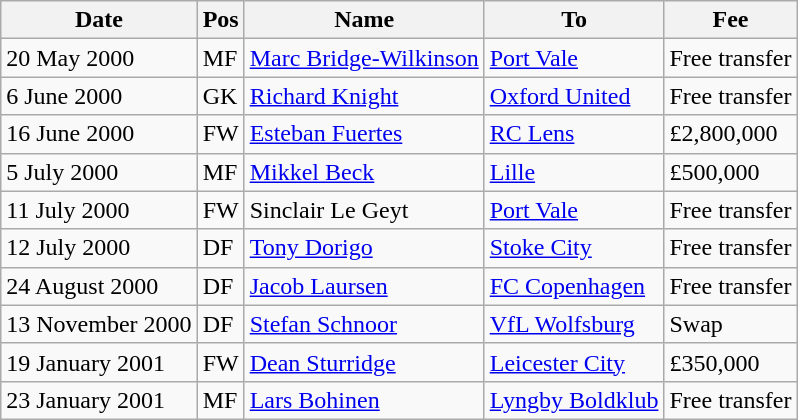<table class="wikitable">
<tr>
<th>Date</th>
<th>Pos</th>
<th>Name</th>
<th>To</th>
<th>Fee</th>
</tr>
<tr>
<td>20 May 2000</td>
<td>MF</td>
<td><a href='#'>Marc Bridge-Wilkinson</a></td>
<td><a href='#'>Port Vale</a></td>
<td>Free transfer</td>
</tr>
<tr>
<td>6 June 2000</td>
<td>GK</td>
<td><a href='#'>Richard Knight</a></td>
<td><a href='#'>Oxford United</a></td>
<td>Free transfer</td>
</tr>
<tr>
<td>16 June 2000</td>
<td>FW</td>
<td><a href='#'>Esteban Fuertes</a></td>
<td><a href='#'>RC Lens</a></td>
<td>£2,800,000</td>
</tr>
<tr>
<td>5 July 2000</td>
<td>MF</td>
<td><a href='#'>Mikkel Beck</a></td>
<td><a href='#'>Lille</a></td>
<td>£500,000</td>
</tr>
<tr>
<td>11 July 2000</td>
<td>FW</td>
<td>Sinclair Le Geyt</td>
<td><a href='#'>Port Vale</a></td>
<td>Free transfer</td>
</tr>
<tr>
<td>12 July 2000</td>
<td>DF</td>
<td><a href='#'>Tony Dorigo</a></td>
<td><a href='#'>Stoke City</a></td>
<td>Free transfer</td>
</tr>
<tr>
<td>24 August 2000</td>
<td>DF</td>
<td><a href='#'>Jacob Laursen</a></td>
<td><a href='#'>FC Copenhagen</a></td>
<td>Free transfer</td>
</tr>
<tr>
<td>13 November 2000</td>
<td>DF</td>
<td><a href='#'>Stefan Schnoor</a></td>
<td><a href='#'>VfL Wolfsburg</a></td>
<td>Swap</td>
</tr>
<tr>
<td>19 January 2001</td>
<td>FW</td>
<td><a href='#'>Dean Sturridge</a></td>
<td><a href='#'>Leicester City</a></td>
<td>£350,000</td>
</tr>
<tr>
<td>23 January 2001</td>
<td>MF</td>
<td><a href='#'>Lars Bohinen</a></td>
<td><a href='#'>Lyngby Boldklub</a></td>
<td>Free transfer</td>
</tr>
</table>
